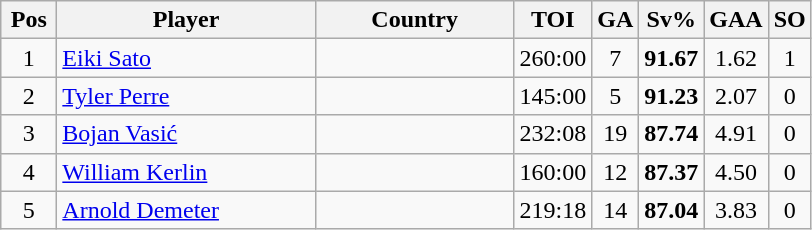<table class="wikitable sortable" style="text-align: center;">
<tr>
<th width=30>Pos</th>
<th width=165>Player</th>
<th width=125>Country</th>
<th width=20>TOI</th>
<th width=20>GA</th>
<th width=20>Sv%</th>
<th width=20>GAA</th>
<th width=20>SO</th>
</tr>
<tr>
<td>1</td>
<td align=left><a href='#'>Eiki Sato</a></td>
<td align=left></td>
<td>260:00</td>
<td>7</td>
<td><strong>91.67</strong></td>
<td>1.62</td>
<td>1</td>
</tr>
<tr>
<td>2</td>
<td align=left><a href='#'>Tyler Perre</a></td>
<td align=left></td>
<td>145:00</td>
<td>5</td>
<td><strong>91.23</strong></td>
<td>2.07</td>
<td>0</td>
</tr>
<tr>
<td>3</td>
<td align=left><a href='#'>Bojan Vasić</a></td>
<td align=left></td>
<td>232:08</td>
<td>19</td>
<td><strong>87.74</strong></td>
<td>4.91</td>
<td>0</td>
</tr>
<tr>
<td>4</td>
<td align=left><a href='#'>William Kerlin</a></td>
<td align=left></td>
<td>160:00</td>
<td>12</td>
<td><strong>87.37</strong></td>
<td>4.50</td>
<td>0</td>
</tr>
<tr>
<td>5</td>
<td align=left><a href='#'>Arnold Demeter</a></td>
<td align=left></td>
<td>219:18</td>
<td>14</td>
<td><strong>87.04</strong></td>
<td>3.83</td>
<td>0</td>
</tr>
</table>
